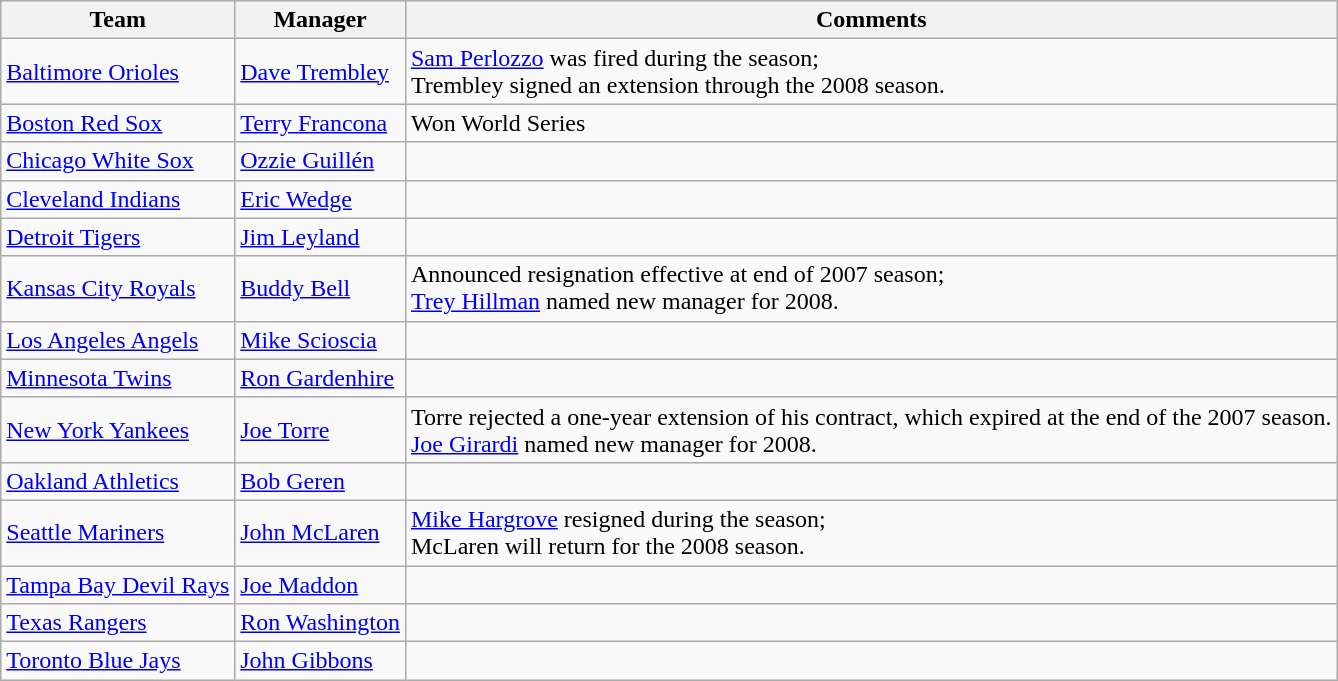<table class="wikitable">
<tr>
<th>Team</th>
<th>Manager</th>
<th>Comments</th>
</tr>
<tr>
<td><a href='#'>Baltimore Orioles</a></td>
<td><a href='#'>Dave Trembley</a></td>
<td><a href='#'>Sam Perlozzo</a> was fired during the season;<br>Trembley signed an extension through the 2008 season.</td>
</tr>
<tr>
<td><a href='#'>Boston Red Sox</a></td>
<td><a href='#'>Terry Francona</a></td>
<td>Won World Series</td>
</tr>
<tr>
<td><a href='#'>Chicago White Sox</a></td>
<td><a href='#'>Ozzie Guillén</a></td>
<td></td>
</tr>
<tr>
<td><a href='#'>Cleveland Indians</a></td>
<td><a href='#'>Eric Wedge</a></td>
<td></td>
</tr>
<tr>
<td><a href='#'>Detroit Tigers</a></td>
<td><a href='#'>Jim Leyland</a></td>
<td></td>
</tr>
<tr>
<td><a href='#'>Kansas City Royals</a></td>
<td><a href='#'>Buddy Bell</a></td>
<td>Announced resignation effective at end of 2007 season;<br><a href='#'>Trey Hillman</a> named new manager for 2008.</td>
</tr>
<tr>
<td><a href='#'>Los Angeles Angels</a></td>
<td><a href='#'>Mike Scioscia</a></td>
<td></td>
</tr>
<tr>
<td><a href='#'>Minnesota Twins</a></td>
<td><a href='#'>Ron Gardenhire</a></td>
<td></td>
</tr>
<tr>
<td><a href='#'>New York Yankees</a></td>
<td><a href='#'>Joe Torre</a></td>
<td>Torre rejected a one-year extension of his contract, which expired at the end of the 2007 season.<br><a href='#'>Joe Girardi</a> named new manager for 2008.</td>
</tr>
<tr>
<td><a href='#'>Oakland Athletics</a></td>
<td><a href='#'>Bob Geren</a></td>
<td></td>
</tr>
<tr>
<td><a href='#'>Seattle Mariners</a></td>
<td><a href='#'>John McLaren</a></td>
<td><a href='#'>Mike Hargrove</a> resigned during the season;<br>McLaren will return for the 2008 season.</td>
</tr>
<tr>
<td><a href='#'>Tampa Bay Devil Rays</a></td>
<td><a href='#'>Joe Maddon</a></td>
<td></td>
</tr>
<tr>
<td><a href='#'>Texas Rangers</a></td>
<td><a href='#'>Ron Washington</a></td>
<td></td>
</tr>
<tr>
<td><a href='#'>Toronto Blue Jays</a></td>
<td><a href='#'>John Gibbons</a></td>
<td></td>
</tr>
</table>
